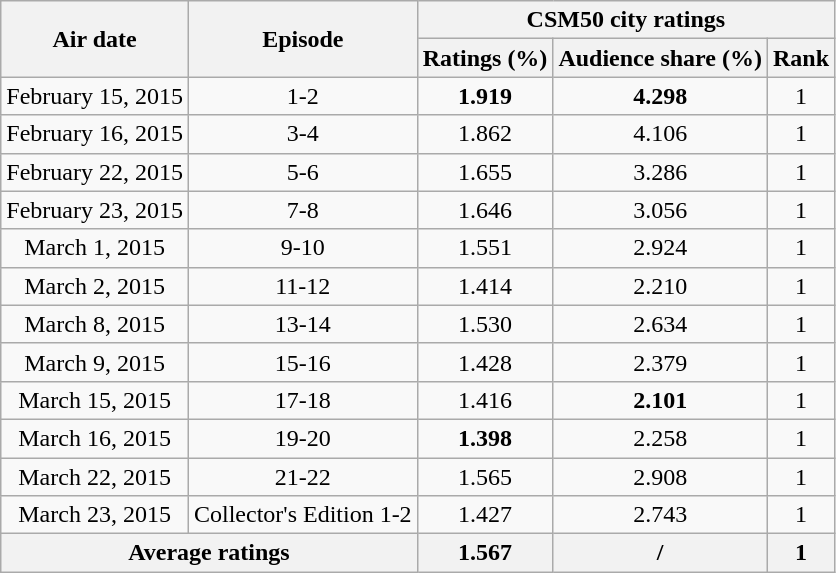<table class="wikitable sortable mw-collapsible jquery-tablesorter" style="text-align:center">
<tr>
<th rowspan="2">Air date</th>
<th rowspan="2">Episode</th>
<th colspan="3">CSM50 city ratings</th>
</tr>
<tr>
<th>Ratings (%)</th>
<th>Audience share (%)</th>
<th>Rank</th>
</tr>
<tr>
<td>February 15, 2015</td>
<td>1-2</td>
<td><strong><span>1.919</span></strong></td>
<td><strong><span>4.298</span></strong></td>
<td>1</td>
</tr>
<tr>
<td>February 16, 2015</td>
<td>3-4</td>
<td>1.862</td>
<td>4.106</td>
<td>1</td>
</tr>
<tr>
<td>February 22, 2015</td>
<td>5-6</td>
<td>1.655</td>
<td>3.286</td>
<td>1</td>
</tr>
<tr>
<td>February 23, 2015</td>
<td>7-8</td>
<td>1.646</td>
<td>3.056</td>
<td>1</td>
</tr>
<tr>
<td>March 1, 2015</td>
<td>9-10</td>
<td>1.551</td>
<td>2.924</td>
<td>1</td>
</tr>
<tr>
<td>March 2, 2015</td>
<td>11-12</td>
<td>1.414</td>
<td>2.210</td>
<td>1</td>
</tr>
<tr>
<td>March 8, 2015</td>
<td>13-14</td>
<td>1.530</td>
<td>2.634</td>
<td>1</td>
</tr>
<tr>
<td>March 9, 2015</td>
<td>15-16</td>
<td>1.428</td>
<td>2.379</td>
<td>1</td>
</tr>
<tr>
<td>March 15, 2015</td>
<td>17-18</td>
<td>1.416</td>
<td><strong><span>2.101</span></strong></td>
<td>1</td>
</tr>
<tr>
<td>March 16, 2015</td>
<td>19-20</td>
<td><strong><span>1.398</span></strong></td>
<td>2.258</td>
<td>1</td>
</tr>
<tr>
<td>March 22, 2015</td>
<td>21-22</td>
<td>1.565</td>
<td>2.908</td>
<td>1</td>
</tr>
<tr>
<td>March 23, 2015</td>
<td>Collector's Edition 1-2</td>
<td>1.427</td>
<td>2.743</td>
<td>1</td>
</tr>
<tr>
<th colspan="2">Average ratings</th>
<th>1.567</th>
<th>/</th>
<th>1</th>
</tr>
</table>
